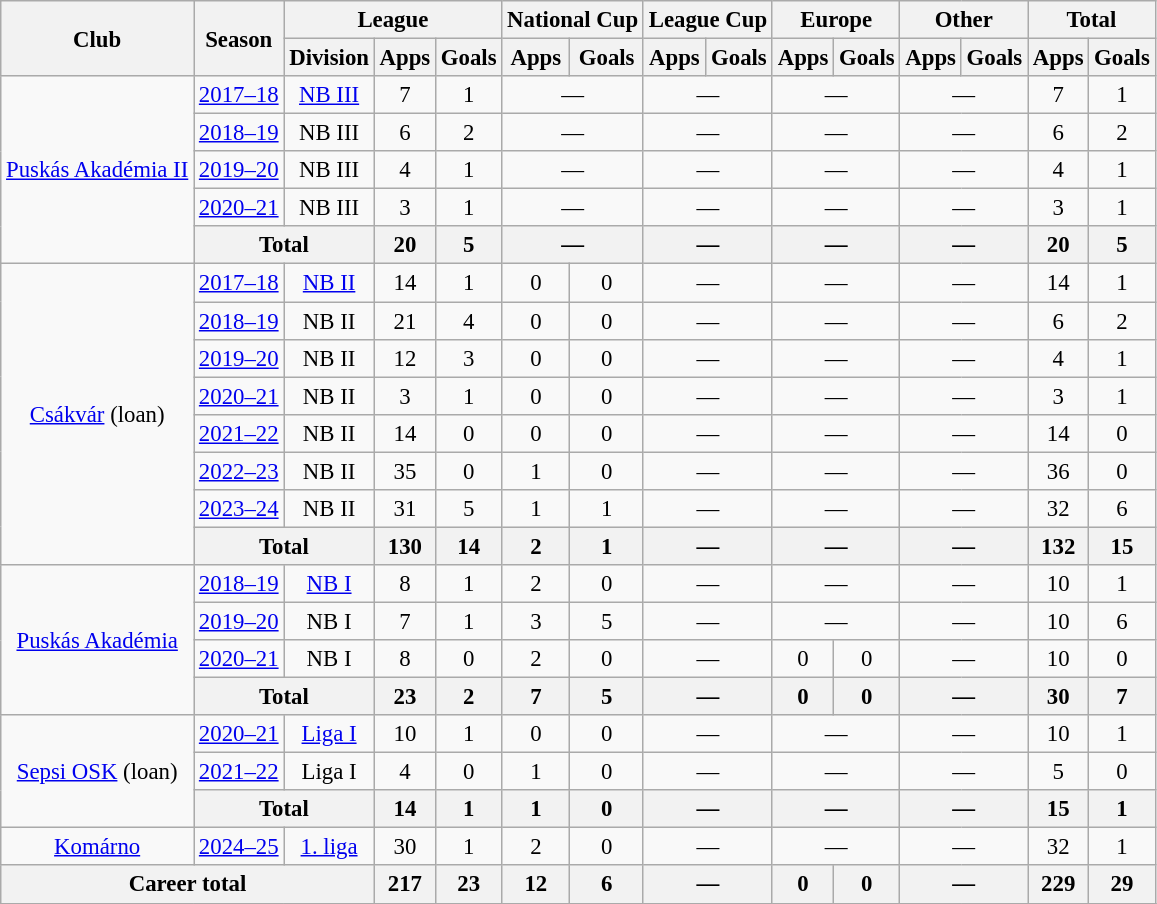<table class="wikitable" style="font-size:95%; text-align: center;">
<tr>
<th rowspan=2>Club</th>
<th rowspan=2>Season</th>
<th colspan=3>League</th>
<th colspan=2>National Cup</th>
<th colspan=2>League Cup</th>
<th colspan=2>Europe</th>
<th colspan=2>Other</th>
<th colspan=2>Total</th>
</tr>
<tr>
<th>Division</th>
<th>Apps</th>
<th>Goals</th>
<th>Apps</th>
<th>Goals</th>
<th>Apps</th>
<th>Goals</th>
<th>Apps</th>
<th>Goals</th>
<th>Apps</th>
<th>Goals</th>
<th>Apps</th>
<th>Goals</th>
</tr>
<tr>
<td rowspan="5"><a href='#'>Puskás Akadémia II</a></td>
<td><a href='#'>2017–18</a></td>
<td><a href='#'>NB III</a></td>
<td>7</td>
<td>1</td>
<td colspan="2">—</td>
<td colspan="2">—</td>
<td colspan="2">—</td>
<td colspan="2">—</td>
<td>7</td>
<td>1</td>
</tr>
<tr>
<td><a href='#'>2018–19</a></td>
<td>NB III</td>
<td>6</td>
<td>2</td>
<td colspan="2">—</td>
<td colspan="2">—</td>
<td colspan="2">—</td>
<td colspan="2">—</td>
<td>6</td>
<td>2</td>
</tr>
<tr>
<td><a href='#'>2019–20</a></td>
<td>NB III</td>
<td>4</td>
<td>1</td>
<td colspan="2">—</td>
<td colspan="2">—</td>
<td colspan="2">—</td>
<td colspan="2">—</td>
<td>4</td>
<td>1</td>
</tr>
<tr>
<td><a href='#'>2020–21</a></td>
<td>NB III</td>
<td>3</td>
<td>1</td>
<td colspan="2">—</td>
<td colspan="2">—</td>
<td colspan="2">—</td>
<td colspan="2">—</td>
<td>3</td>
<td>1</td>
</tr>
<tr>
<th colspan="2">Total</th>
<th>20</th>
<th>5</th>
<th colspan="2">—</th>
<th colspan="2">—</th>
<th colspan="2">—</th>
<th colspan="2">—</th>
<th>20</th>
<th>5</th>
</tr>
<tr>
<td rowspan="8"><a href='#'>Csákvár</a> (loan)</td>
<td><a href='#'>2017–18</a></td>
<td><a href='#'>NB II</a></td>
<td>14</td>
<td>1</td>
<td>0</td>
<td>0</td>
<td colspan="2">—</td>
<td colspan="2">—</td>
<td colspan="2">—</td>
<td>14</td>
<td>1</td>
</tr>
<tr>
<td><a href='#'>2018–19</a></td>
<td>NB II</td>
<td>21</td>
<td>4</td>
<td>0</td>
<td>0</td>
<td colspan="2">—</td>
<td colspan="2">—</td>
<td colspan="2">—</td>
<td>6</td>
<td>2</td>
</tr>
<tr>
<td><a href='#'>2019–20</a></td>
<td>NB II</td>
<td>12</td>
<td>3</td>
<td>0</td>
<td>0</td>
<td colspan="2">—</td>
<td colspan="2">—</td>
<td colspan="2">—</td>
<td>4</td>
<td>1</td>
</tr>
<tr>
<td><a href='#'>2020–21</a></td>
<td>NB II</td>
<td>3</td>
<td>1</td>
<td>0</td>
<td>0</td>
<td colspan="2">—</td>
<td colspan="2">—</td>
<td colspan="2">—</td>
<td>3</td>
<td>1</td>
</tr>
<tr>
<td><a href='#'>2021–22</a></td>
<td>NB II</td>
<td>14</td>
<td>0</td>
<td>0</td>
<td>0</td>
<td colspan="2">—</td>
<td colspan="2">—</td>
<td colspan="2">—</td>
<td>14</td>
<td>0</td>
</tr>
<tr>
<td><a href='#'>2022–23</a></td>
<td>NB II</td>
<td>35</td>
<td>0</td>
<td>1</td>
<td>0</td>
<td colspan="2">—</td>
<td colspan="2">—</td>
<td colspan="2">—</td>
<td>36</td>
<td>0</td>
</tr>
<tr>
<td><a href='#'>2023–24</a></td>
<td>NB II</td>
<td>31</td>
<td>5</td>
<td>1</td>
<td>1</td>
<td colspan="2">—</td>
<td colspan="2">—</td>
<td colspan="2">—</td>
<td>32</td>
<td>6</td>
</tr>
<tr>
<th colspan="2">Total</th>
<th>130</th>
<th>14</th>
<th>2</th>
<th>1</th>
<th colspan="2">—</th>
<th colspan="2">—</th>
<th colspan="2">—</th>
<th>132</th>
<th>15</th>
</tr>
<tr>
<td rowspan="4"><a href='#'>Puskás Akadémia</a></td>
<td><a href='#'>2018–19</a></td>
<td><a href='#'>NB I</a></td>
<td>8</td>
<td>1</td>
<td>2</td>
<td>0</td>
<td colspan="2">—</td>
<td colspan="2">—</td>
<td colspan="2">—</td>
<td>10</td>
<td>1</td>
</tr>
<tr>
<td><a href='#'>2019–20</a></td>
<td>NB I</td>
<td>7</td>
<td>1</td>
<td>3</td>
<td>5</td>
<td colspan="2">—</td>
<td colspan="2">—</td>
<td colspan="2">—</td>
<td>10</td>
<td>6</td>
</tr>
<tr>
<td><a href='#'>2020–21</a></td>
<td>NB I</td>
<td>8</td>
<td>0</td>
<td>2</td>
<td>0</td>
<td colspan="2">—</td>
<td>0</td>
<td>0</td>
<td colspan="2">—</td>
<td>10</td>
<td>0</td>
</tr>
<tr>
<th colspan="2">Total</th>
<th>23</th>
<th>2</th>
<th>7</th>
<th>5</th>
<th colspan="2">—</th>
<th>0</th>
<th>0</th>
<th colspan="2">—</th>
<th>30</th>
<th>7</th>
</tr>
<tr>
<td rowspan="3"><a href='#'>Sepsi OSK</a> (loan)</td>
<td><a href='#'>2020–21</a></td>
<td><a href='#'>Liga I</a></td>
<td>10</td>
<td>1</td>
<td>0</td>
<td>0</td>
<td colspan="2">—</td>
<td colspan="2">—</td>
<td colspan="2">—</td>
<td>10</td>
<td>1</td>
</tr>
<tr>
<td><a href='#'>2021–22</a></td>
<td>Liga I</td>
<td>4</td>
<td>0</td>
<td>1</td>
<td>0</td>
<td colspan="2">—</td>
<td colspan="2">—</td>
<td colspan="2">—</td>
<td>5</td>
<td>0</td>
</tr>
<tr>
<th colspan="2">Total</th>
<th>14</th>
<th>1</th>
<th>1</th>
<th>0</th>
<th colspan="2">—</th>
<th colspan="2">—</th>
<th colspan="2">—</th>
<th>15</th>
<th>1</th>
</tr>
<tr>
<td rowspan="1"><a href='#'>Komárno</a></td>
<td><a href='#'>2024–25</a></td>
<td><a href='#'>1. liga</a></td>
<td>30</td>
<td>1</td>
<td>2</td>
<td>0</td>
<td colspan="2">—</td>
<td colspan="2">—</td>
<td colspan="2">—</td>
<td>32</td>
<td>1</td>
</tr>
<tr>
<th colspan="3"><strong>Career total</strong></th>
<th>217</th>
<th>23</th>
<th>12</th>
<th>6</th>
<th colspan="2">—</th>
<th>0</th>
<th>0</th>
<th colspan="2">—</th>
<th>229</th>
<th>29</th>
</tr>
<tr>
</tr>
</table>
